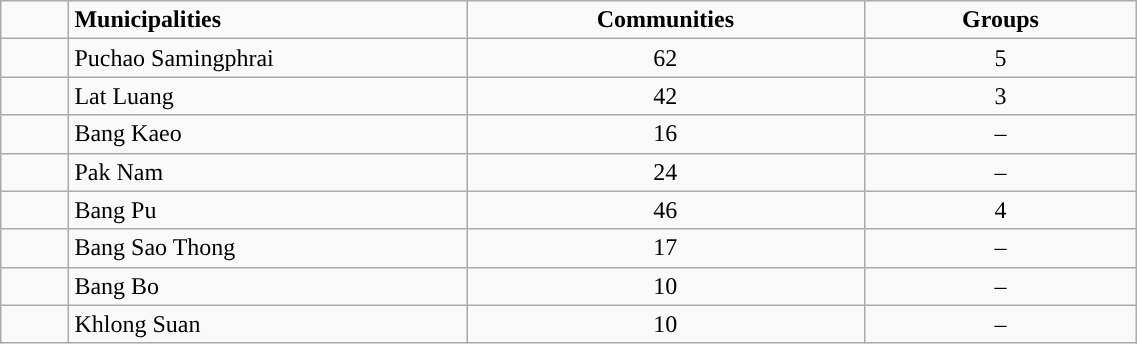<table class="wikitable" style="width:60%;">
<tr>
<td scope="col" style="width:6%;"> </td>
<td scope="col" style="width:35%;"><strong>Municipalities</strong></td>
<td scope="col" style="width:35%; text-align:center;"><strong>Communities</strong></td>
<td scope="col" style="width:24%; text-align:center;"><strong>Groups</strong></td>
</tr>
<tr>
<td scope="row"> </td>
<td>Puchao Samingphrai</td>
<td style="text-align:center;">62</td>
<td style="text-align:center;">5</td>
</tr>
<tr>
<td scope="row"> </td>
<td>Lat Luang</td>
<td style="text-align:center;">42</td>
<td style="text-align:center;">3</td>
</tr>
<tr>
<td scope="row"> </td>
<td>Bang Kaeo</td>
<td style="text-align:center;">16</td>
<td style="text-align:center;">–</td>
</tr>
<tr>
<td scope="row"> </td>
<td>Pak Nam</td>
<td style="text-align:center;">24</td>
<td style="text-align:center;">–</td>
</tr>
<tr>
<td scope="row"> </td>
<td>Bang Pu</td>
<td style="text-align:center;">46</td>
<td style="text-align:center;">4</td>
</tr>
<tr>
<td scope="row"> </td>
<td>Bang Sao Thong</td>
<td style="text-align:center;">17</td>
<td style="text-align:center;">–</td>
</tr>
<tr>
<td scope="row"> </td>
<td>Bang Bo</td>
<td style="text-align:center;">10</td>
<td style="text-align:center;">–</td>
</tr>
<tr>
<td scope="row"> </td>
<td>Khlong Suan</td>
<td style="text-align:center;">10</td>
<td style="text-align:center;">–</td>
</tr>
</table>
